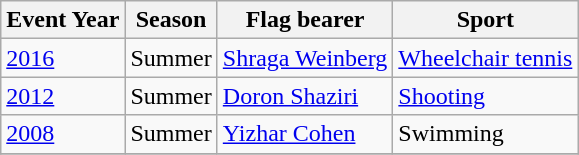<table class="wikitable sortable">
<tr>
<th>Event Year</th>
<th>Season</th>
<th>Flag bearer</th>
<th>Sport</th>
</tr>
<tr>
<td><a href='#'>2016</a></td>
<td>Summer</td>
<td><a href='#'>Shraga Weinberg</a></td>
<td><a href='#'>Wheelchair tennis</a></td>
</tr>
<tr>
<td><a href='#'>2012</a></td>
<td>Summer</td>
<td><a href='#'>Doron Shaziri</a></td>
<td><a href='#'>Shooting</a></td>
</tr>
<tr>
<td><a href='#'>2008</a></td>
<td>Summer</td>
<td><a href='#'>Yizhar Cohen</a></td>
<td>Swimming</td>
</tr>
<tr>
</tr>
</table>
